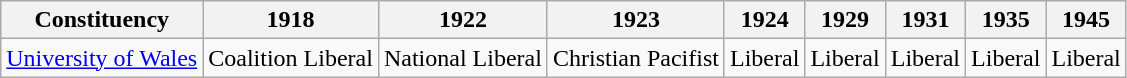<table class="wikitable sortable">
<tr>
<th>Constituency</th>
<th>1918</th>
<th>1922</th>
<th>1923</th>
<th>1924</th>
<th>1929</th>
<th>1931</th>
<th>1935</th>
<th>1945</th>
</tr>
<tr>
<td><a href='#'>University of Wales</a></td>
<td bgcolor=>Coalition Liberal</td>
<td bgcolor=>National Liberal</td>
<td>Christian Pacifist</td>
<td bgcolor=>Liberal</td>
<td bgcolor=>Liberal</td>
<td bgcolor=>Liberal</td>
<td bgcolor=>Liberal</td>
<td bgcolor=>Liberal</td>
</tr>
</table>
